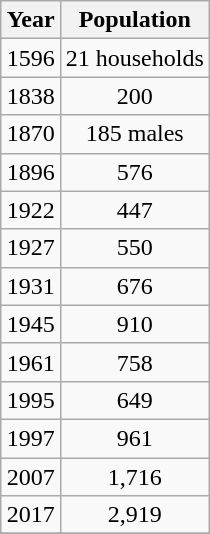<table class="wikitable" style="float:right;clear:right;">
<tr>
<th>Year</th>
<th>Population</th>
</tr>
<tr ----bgcolor=#ADD8E6>
<td>1596</td>
<td align="center">21 households</td>
</tr>
<tr ----bgcolor=#ADD8E6>
<td>1838</td>
<td align="center">200</td>
</tr>
<tr ----bgcolor=#ADD8E6>
<td>1870</td>
<td align="center">185 males</td>
</tr>
<tr ----bgcolor=#ADD8E6>
<td>1896</td>
<td align="center">576</td>
</tr>
<tr ----bgcolor=#ADD8E6>
<td>1922</td>
<td align="center">447</td>
</tr>
<tr ----bgcolor=#ADD8E6>
<td>1927</td>
<td align="center">550</td>
</tr>
<tr ----bgcolor=#ADD8E6>
<td>1931</td>
<td align="center">676</td>
</tr>
<tr ----bgcolor=#ADD8E6>
<td>1945</td>
<td align="center">910</td>
</tr>
<tr ----bgcolor=#ADD8E6>
<td>1961</td>
<td align="center">758</td>
</tr>
<tr ----bgcolor=#ADD8E6>
<td>1995</td>
<td align="center">649</td>
</tr>
<tr ----bgcolor=#ADD8E6>
<td>1997</td>
<td align="center">961</td>
</tr>
<tr ----bgcolor=#EE82EE>
<td>2007</td>
<td align="center">1,716</td>
</tr>
<tr ----bgcolor=#EE82EE>
<td>2017</td>
<td align="center">2,919</td>
</tr>
<tr ---->
</tr>
</table>
